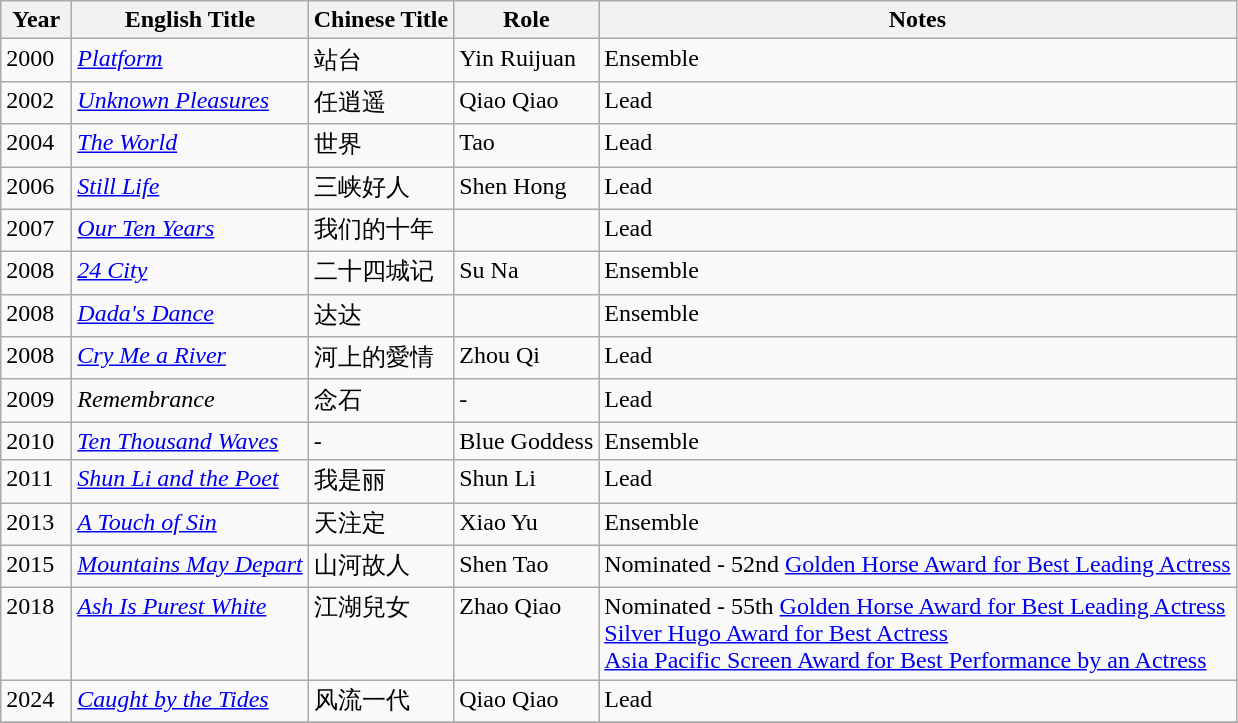<table class="wikitable">
<tr>
<th align="left" valign="top" width="40">Year</th>
<th align="left" valign="top">English Title</th>
<th align="left" valign="top">Chinese Title</th>
<th align="left" valign="top">Role</th>
<th align="left" valign="top">Notes</th>
</tr>
<tr>
<td align="left" valign="top">2000</td>
<td align="left" valign="top"><em><a href='#'>Platform</a></em></td>
<td align="left" valign="top">站台</td>
<td align="left" valign="top">Yin Ruijuan</td>
<td align="left" valign="top">Ensemble</td>
</tr>
<tr>
<td align="left" valign="top">2002</td>
<td align="left" valign="top"><em><a href='#'>Unknown Pleasures</a></em></td>
<td align="left" valign="top">任逍遥</td>
<td align="left" valign="top">Qiao Qiao</td>
<td align="left" valign="top">Lead</td>
</tr>
<tr>
<td align="left" valign="top">2004</td>
<td align="left" valign="top"><em><a href='#'>The World</a></em></td>
<td align="left" valign="top">世界</td>
<td align="left" valign="top">Tao</td>
<td align="left" valign="top">Lead</td>
</tr>
<tr>
<td align="left" valign="top">2006</td>
<td align="left" valign="top"><em><a href='#'>Still Life</a></em></td>
<td align="left" valign="top">三峡好人</td>
<td align="left" valign="top">Shen Hong</td>
<td align="left" valign="top">Lead</td>
</tr>
<tr>
<td align="left" valign="top">2007</td>
<td align="left" valign="top"><em><a href='#'>Our Ten Years</a></em></td>
<td align="left" valign="top">我们的十年</td>
<td align="left" valign="top"></td>
<td align="left" valign="top">Lead</td>
</tr>
<tr>
<td align="left" valign="top">2008</td>
<td align="left" valign="top"><em><a href='#'>24 City</a></em></td>
<td align="left" valign="top">二十四城记</td>
<td align="left" valign="top">Su Na</td>
<td align="left" valign="top">Ensemble</td>
</tr>
<tr>
<td align="left" valign="top">2008</td>
<td align="left" valign="top"><em><a href='#'>Dada's Dance</a></em></td>
<td align="left" valign="top">达达</td>
<td align="left" valign="top"></td>
<td align="left" valign="top">Ensemble</td>
</tr>
<tr>
<td align="left" valign="top">2008</td>
<td align="left" valign="top"><em><a href='#'>Cry Me a River</a></em></td>
<td align="left" valign="top">河上的愛情</td>
<td align="left" valign="top">Zhou Qi</td>
<td align="left" valign="top">Lead</td>
</tr>
<tr>
<td align="left" valign="top">2009</td>
<td align="left" valign="top"><em>Remembrance</em></td>
<td align="left" valign="top">念石</td>
<td align="left" valign="top">-</td>
<td align="left" valign="top">Lead</td>
</tr>
<tr>
<td align="left" valign="top">2010</td>
<td align="left" valign="top"><em><a href='#'>Ten Thousand Waves</a></em></td>
<td align="left" valign="top">-</td>
<td align="left" valign="top">Blue Goddess</td>
<td align="left" valign="top">Ensemble</td>
</tr>
<tr>
<td align="left" valign="top">2011</td>
<td align="left" valign="top"><em><a href='#'>Shun Li and the Poet</a></em></td>
<td align="left" valign="top">我是丽</td>
<td align="left" valign="top">Shun Li</td>
<td align="left" valign="top">Lead</td>
</tr>
<tr>
<td align="left" valign="top">2013</td>
<td align="left" valign="top"><em><a href='#'>A Touch of Sin</a></em></td>
<td align="left" valign="top">天注定</td>
<td align="left" valign="top">Xiao Yu</td>
<td align="left" valign="top">Ensemble</td>
</tr>
<tr>
<td align="left" valign="top">2015</td>
<td align="left" valign="top"><em><a href='#'>Mountains May Depart</a></em></td>
<td align="left" valign="top">山河故人</td>
<td align="left" valign="top">Shen Tao</td>
<td align="left" valign="top">Nominated - 52nd <a href='#'>Golden Horse Award for Best Leading Actress</a></td>
</tr>
<tr>
<td align="left" valign="top">2018</td>
<td align="left" valign="top"><em><a href='#'>Ash Is Purest White</a></em></td>
<td align="left" valign="top">江湖兒女</td>
<td align="left" valign="top">Zhao Qiao</td>
<td align="left" valign="top">Nominated - 55th <a href='#'>Golden Horse Award for Best Leading Actress</a> <br> <a href='#'>Silver Hugo Award for Best Actress</a> <br> <a href='#'>Asia Pacific Screen Award for Best Performance by an Actress</a></td>
</tr>
<tr>
<td align="left" valign="top">2024</td>
<td align="left" valign="top"><em><a href='#'>Caught by the Tides</a></em></td>
<td align="left" valign="top">风流一代</td>
<td align="left" valign="top">Qiao Qiao</td>
<td align="left" valign="top">Lead</td>
</tr>
<tr>
</tr>
</table>
